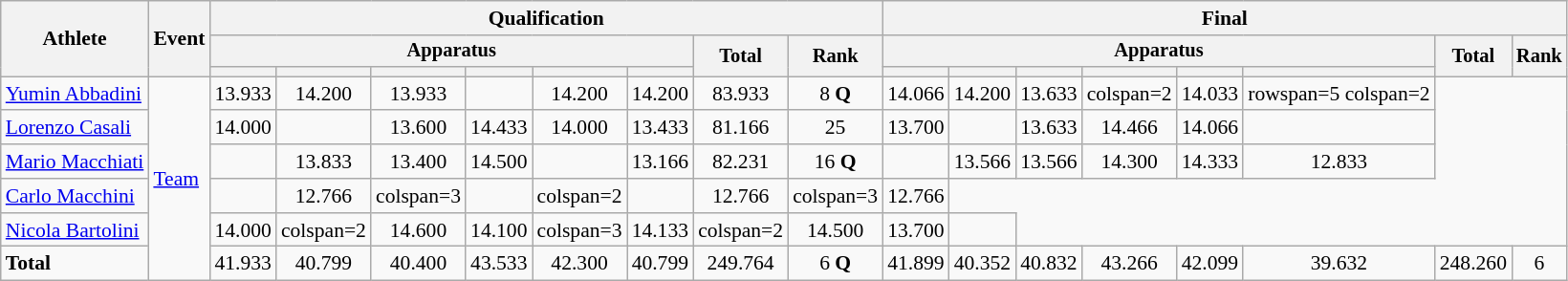<table class="wikitable" style="font-size:90%">
<tr>
<th rowspan=3>Athlete</th>
<th rowspan=3>Event</th>
<th colspan =8>Qualification</th>
<th colspan =8>Final</th>
</tr>
<tr style="font-size:95%">
<th colspan=6>Apparatus</th>
<th rowspan=2>Total</th>
<th rowspan=2>Rank</th>
<th colspan=6>Apparatus</th>
<th rowspan=2>Total</th>
<th rowspan=2>Rank</th>
</tr>
<tr style="font-size:95%">
<th></th>
<th></th>
<th></th>
<th></th>
<th></th>
<th></th>
<th></th>
<th></th>
<th></th>
<th></th>
<th></th>
<th></th>
</tr>
<tr align=center>
<td align=left><a href='#'>Yumin Abbadini</a></td>
<td align=left rowspan=6><a href='#'>Team</a></td>
<td>13.933</td>
<td>14.200</td>
<td>13.933</td>
<td></td>
<td>14.200</td>
<td>14.200</td>
<td>83.933</td>
<td>8 <strong>Q</strong></td>
<td>14.066</td>
<td>14.200</td>
<td>13.633</td>
<td>colspan=2 </td>
<td>14.033</td>
<td>rowspan=5 colspan=2 </td>
</tr>
<tr align=center>
<td align=left><a href='#'>Lorenzo Casali</a></td>
<td>14.000</td>
<td></td>
<td>13.600</td>
<td>14.433</td>
<td>14.000</td>
<td>13.433</td>
<td>81.166</td>
<td>25</td>
<td>13.700</td>
<td></td>
<td>13.633</td>
<td>14.466</td>
<td>14.066</td>
<td></td>
</tr>
<tr align=center>
<td align=left><a href='#'>Mario Macchiati</a></td>
<td></td>
<td>13.833</td>
<td>13.400</td>
<td>14.500</td>
<td></td>
<td>13.166</td>
<td>82.231</td>
<td>16 <strong>Q</strong></td>
<td></td>
<td>13.566</td>
<td>13.566</td>
<td>14.300</td>
<td>14.333</td>
<td>12.833</td>
</tr>
<tr align=center>
<td align=left><a href='#'>Carlo Macchini</a></td>
<td></td>
<td>12.766</td>
<td>colspan=3 </td>
<td></td>
<td>colspan=2 </td>
<td></td>
<td>12.766</td>
<td>colspan=3 </td>
<td>12.766</td>
</tr>
<tr align=center>
<td align=left><a href='#'>Nicola Bartolini</a></td>
<td>14.000</td>
<td>colspan=2 </td>
<td>14.600</td>
<td>14.100</td>
<td>colspan=3 </td>
<td>14.133</td>
<td>colspan=2 </td>
<td>14.500</td>
<td>13.700</td>
<td></td>
</tr>
<tr align=center>
<td align=left><strong>Total</strong></td>
<td>41.933</td>
<td>40.799</td>
<td>40.400</td>
<td>43.533</td>
<td>42.300</td>
<td>40.799</td>
<td>249.764</td>
<td>6 <strong>Q</strong></td>
<td>41.899</td>
<td>40.352</td>
<td>40.832</td>
<td>43.266</td>
<td>42.099</td>
<td>39.632</td>
<td>248.260</td>
<td>6</td>
</tr>
</table>
